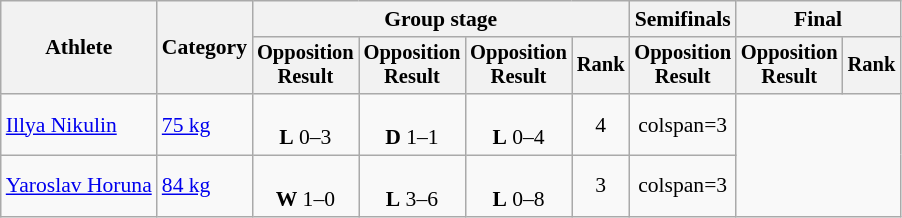<table class="wikitable" style="text-align:center; font-size:90%">
<tr>
<th rowspan=2>Athlete</th>
<th rowspan=2>Category</th>
<th colspan=4>Group stage</th>
<th>Semifinals</th>
<th colspan=2>Final</th>
</tr>
<tr style="font-size:95%">
<th>Opposition<br>Result</th>
<th>Opposition<br>Result</th>
<th>Opposition<br>Result</th>
<th>Rank</th>
<th>Opposition<br>Result</th>
<th>Opposition<br>Result</th>
<th>Rank</th>
</tr>
<tr>
<td align=left><a href='#'>Illya Nikulin</a></td>
<td align=left><a href='#'>75 kg</a></td>
<td><br> <strong>L</strong> 0–3</td>
<td><br> <strong>D</strong> 1–1</td>
<td><br> <strong>L</strong> 0–4</td>
<td>4</td>
<td>colspan=3 </td>
</tr>
<tr>
<td align=left><a href='#'>Yaroslav Horuna</a></td>
<td align=left><a href='#'>84 kg</a></td>
<td><br> <strong>W</strong> 1–0</td>
<td><br> <strong>L</strong> 3–6</td>
<td><br> <strong>L</strong> 0–8</td>
<td>3</td>
<td>colspan=3 </td>
</tr>
</table>
